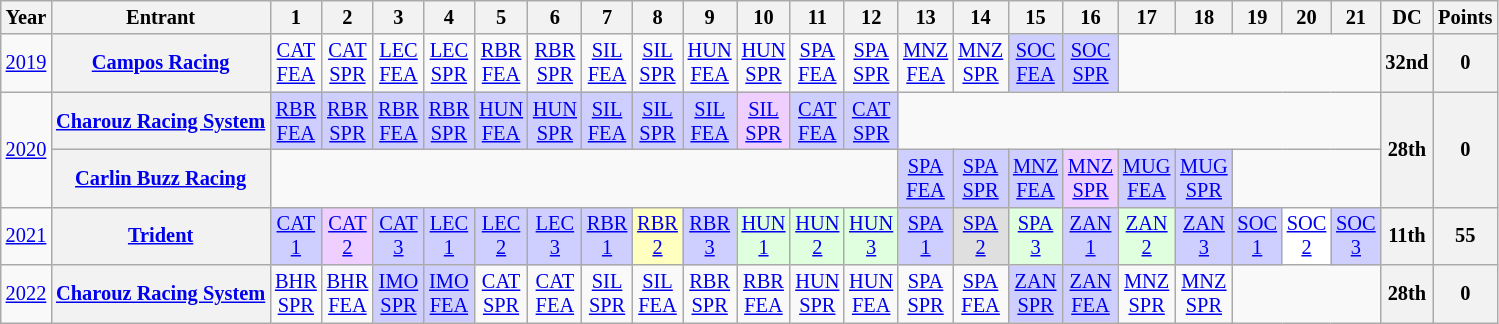<table class="wikitable" style="text-align:center; font-size:85%">
<tr>
<th>Year</th>
<th>Entrant</th>
<th>1</th>
<th>2</th>
<th>3</th>
<th>4</th>
<th>5</th>
<th>6</th>
<th>7</th>
<th>8</th>
<th>9</th>
<th>10</th>
<th>11</th>
<th>12</th>
<th>13</th>
<th>14</th>
<th>15</th>
<th>16</th>
<th>17</th>
<th>18</th>
<th>19</th>
<th>20</th>
<th>21</th>
<th>DC</th>
<th>Points</th>
</tr>
<tr>
<td><a href='#'>2019</a></td>
<th nowrap><a href='#'>Campos Racing</a></th>
<td style="background:#;"><a href='#'>CAT<br>FEA</a></td>
<td style="background:#;"><a href='#'>CAT<br>SPR</a></td>
<td style="background:#;"><a href='#'>LEC<br>FEA</a></td>
<td style="background:#;"><a href='#'>LEC<br>SPR</a></td>
<td style="background:#;"><a href='#'>RBR<br>FEA</a></td>
<td style="background:#;"><a href='#'>RBR<br>SPR</a></td>
<td style="background:#;"><a href='#'>SIL<br>FEA</a></td>
<td style="background:#;"><a href='#'>SIL<br>SPR</a></td>
<td style="background:#;"><a href='#'>HUN<br>FEA</a></td>
<td style="background:#;"><a href='#'>HUN<br>SPR</a></td>
<td style="background:#;"><a href='#'>SPA<br>FEA</a></td>
<td style="background:#;"><a href='#'>SPA<br>SPR</a></td>
<td style="background:#;"><a href='#'>MNZ<br>FEA</a></td>
<td style="background:#;"><a href='#'>MNZ<br>SPR</a></td>
<td style="background:#CFCFFF"><a href='#'>SOC<br>FEA</a><br></td>
<td style="background:#CFCFFF"><a href='#'>SOC<br>SPR</a><br></td>
<td colspan=5></td>
<th>32nd</th>
<th>0</th>
</tr>
<tr>
<td rowspan="2"><a href='#'>2020</a></td>
<th nowrap><a href='#'>Charouz Racing System</a></th>
<td style="background:#CFCFFF;"><a href='#'>RBR<br>FEA</a><br></td>
<td style="background:#CFCFFF;"><a href='#'>RBR<br>SPR</a><br></td>
<td style="background:#CFCFFF;"><a href='#'>RBR<br>FEA</a><br></td>
<td style="background:#CFCFFF;"><a href='#'>RBR<br>SPR</a><br></td>
<td style="background:#CFCFFF;"><a href='#'>HUN<br>FEA</a><br></td>
<td style="background:#CFCFFF;"><a href='#'>HUN<br>SPR</a><br> </td>
<td style="background:#CFCFFF;"><a href='#'>SIL<br>FEA</a><br> </td>
<td style="background:#CFCFFF;"><a href='#'>SIL<br>SPR</a><br> </td>
<td style="background:#CFCFFF;"><a href='#'>SIL<br>FEA</a><br> </td>
<td style="background:#EFCFFF;"><a href='#'>SIL<br>SPR</a><br> </td>
<td style="background:#CFCFFF;"><a href='#'>CAT<br>FEA</a><br></td>
<td style="background:#CFCFFF;"><a href='#'>CAT<br>SPR</a><br></td>
<td colspan=9></td>
<th rowspan="2">28th</th>
<th rowspan="2">0</th>
</tr>
<tr>
<th nowrap><a href='#'>Carlin Buzz Racing</a></th>
<td colspan=12></td>
<td style="background:#CFCFFF;"><a href='#'>SPA<br>FEA</a><br></td>
<td style="background:#CFCFFF;"><a href='#'>SPA<br>SPR</a><br></td>
<td style="background:#CFCFFF;"><a href='#'>MNZ<br>FEA</a><br></td>
<td style="background:#EFCFFF;"><a href='#'>MNZ<br>SPR</a><br></td>
<td style="background:#CFCFFF;"><a href='#'>MUG<br>FEA</a><br></td>
<td style="background:#CFCFFF;"><a href='#'>MUG<br>SPR</a><br></td>
<td colspan=3></td>
</tr>
<tr>
<td><a href='#'>2021</a></td>
<th nowrap><a href='#'>Trident</a></th>
<td style="background:#CFCFFF;"><a href='#'>CAT<br>1</a><br></td>
<td style="background:#EFCFFF;"><a href='#'>CAT<br>2</a><br></td>
<td style="background:#CFCFFF;"><a href='#'>CAT<br>3</a><br></td>
<td style="background:#CFCFFF;"><a href='#'>LEC<br>1</a><br></td>
<td style="background:#CFCFFF;"><a href='#'>LEC<br>2</a><br></td>
<td style="background:#CFCFFF;"><a href='#'>LEC<br>3</a><br></td>
<td style="background:#CFCFFF;"><a href='#'>RBR<br>1</a><br></td>
<td style="background:#FFFFBF;"><a href='#'>RBR<br>2</a><br></td>
<td style="background:#CFCFFF;"><a href='#'>RBR<br>3</a><br></td>
<td style="background:#DFFFDF;"><a href='#'>HUN<br>1</a><br></td>
<td style="background:#DFFFDF;"><a href='#'>HUN<br>2</a><br></td>
<td style="background:#DFFFDF;"><a href='#'>HUN<br>3</a><br></td>
<td style="background:#CFCFFF;"><a href='#'>SPA<br>1</a><br></td>
<td style="background:#DFDFDF;"><a href='#'>SPA<br>2</a><br></td>
<td style="background:#DFFFDF;"><a href='#'>SPA<br>3</a><br></td>
<td style="background:#CFCFFF;"><a href='#'>ZAN<br>1</a><br></td>
<td style="background:#DFFFDF;"><a href='#'>ZAN<br>2</a><br></td>
<td style="background:#CFCFFF;"><a href='#'>ZAN<br>3</a><br></td>
<td style="background:#CFCFFF;"><a href='#'>SOC<br>1</a><br></td>
<td style="background:#FFFFFF;"><a href='#'>SOC<br>2</a><br></td>
<td style="background:#CFCFFF;"><a href='#'>SOC<br>3</a><br></td>
<th>11th</th>
<th>55</th>
</tr>
<tr>
<td><a href='#'>2022</a></td>
<th nowrap><a href='#'>Charouz Racing System</a></th>
<td><a href='#'>BHR<br>SPR</a></td>
<td><a href='#'>BHR<br>FEA</a></td>
<td style="background:#CFCFFF;"><a href='#'>IMO<br>SPR</a><br></td>
<td style="background:#CFCFFF;"><a href='#'>IMO<br>FEA</a><br></td>
<td><a href='#'>CAT<br>SPR</a></td>
<td><a href='#'>CAT<br>FEA</a></td>
<td><a href='#'>SIL<br>SPR</a></td>
<td><a href='#'>SIL<br>FEA</a></td>
<td><a href='#'>RBR<br>SPR</a></td>
<td><a href='#'>RBR<br>FEA</a></td>
<td><a href='#'>HUN<br>SPR</a></td>
<td><a href='#'>HUN<br>FEA</a></td>
<td><a href='#'>SPA<br>SPR</a></td>
<td><a href='#'>SPA<br>FEA</a></td>
<td style="background:#CFCFFF;"><a href='#'>ZAN<br>SPR</a><br></td>
<td style="background:#CFCFFF;"><a href='#'>ZAN<br>FEA</a><br></td>
<td><a href='#'>MNZ<br>SPR</a></td>
<td><a href='#'>MNZ<br>SPR</a></td>
<td colspan=3></td>
<th>28th</th>
<th>0</th>
</tr>
</table>
